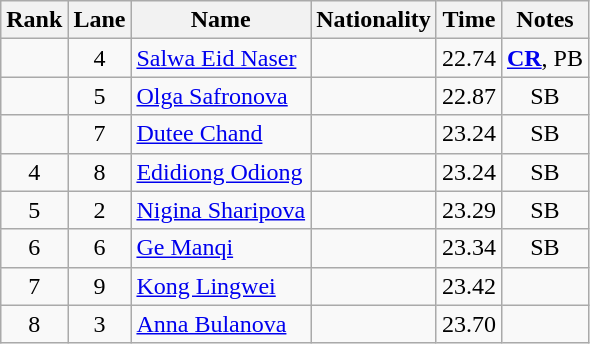<table class="wikitable sortable" style="text-align:center">
<tr>
<th>Rank</th>
<th>Lane</th>
<th>Name</th>
<th>Nationality</th>
<th>Time</th>
<th>Notes</th>
</tr>
<tr>
<td></td>
<td>4</td>
<td align=left><a href='#'>Salwa Eid Naser</a></td>
<td align=left></td>
<td>22.74</td>
<td><strong><a href='#'>CR</a></strong>, PB</td>
</tr>
<tr>
<td></td>
<td>5</td>
<td align=left><a href='#'>Olga Safronova</a></td>
<td align=left></td>
<td>22.87</td>
<td>SB</td>
</tr>
<tr>
<td></td>
<td>7</td>
<td align=left><a href='#'>Dutee Chand</a></td>
<td align=left></td>
<td>23.24</td>
<td>SB</td>
</tr>
<tr>
<td>4</td>
<td>8</td>
<td align=left><a href='#'>Edidiong Odiong</a></td>
<td align=left></td>
<td>23.24</td>
<td>SB</td>
</tr>
<tr>
<td>5</td>
<td>2</td>
<td align=left><a href='#'>Nigina Sharipova</a></td>
<td align=left></td>
<td>23.29</td>
<td>SB</td>
</tr>
<tr>
<td>6</td>
<td>6</td>
<td align=left><a href='#'>Ge Manqi</a></td>
<td align=left></td>
<td>23.34</td>
<td>SB</td>
</tr>
<tr>
<td>7</td>
<td>9</td>
<td align=left><a href='#'>Kong Lingwei</a></td>
<td align=left></td>
<td>23.42</td>
<td></td>
</tr>
<tr>
<td>8</td>
<td>3</td>
<td align=left><a href='#'>Anna Bulanova</a></td>
<td align=left></td>
<td>23.70</td>
<td></td>
</tr>
</table>
